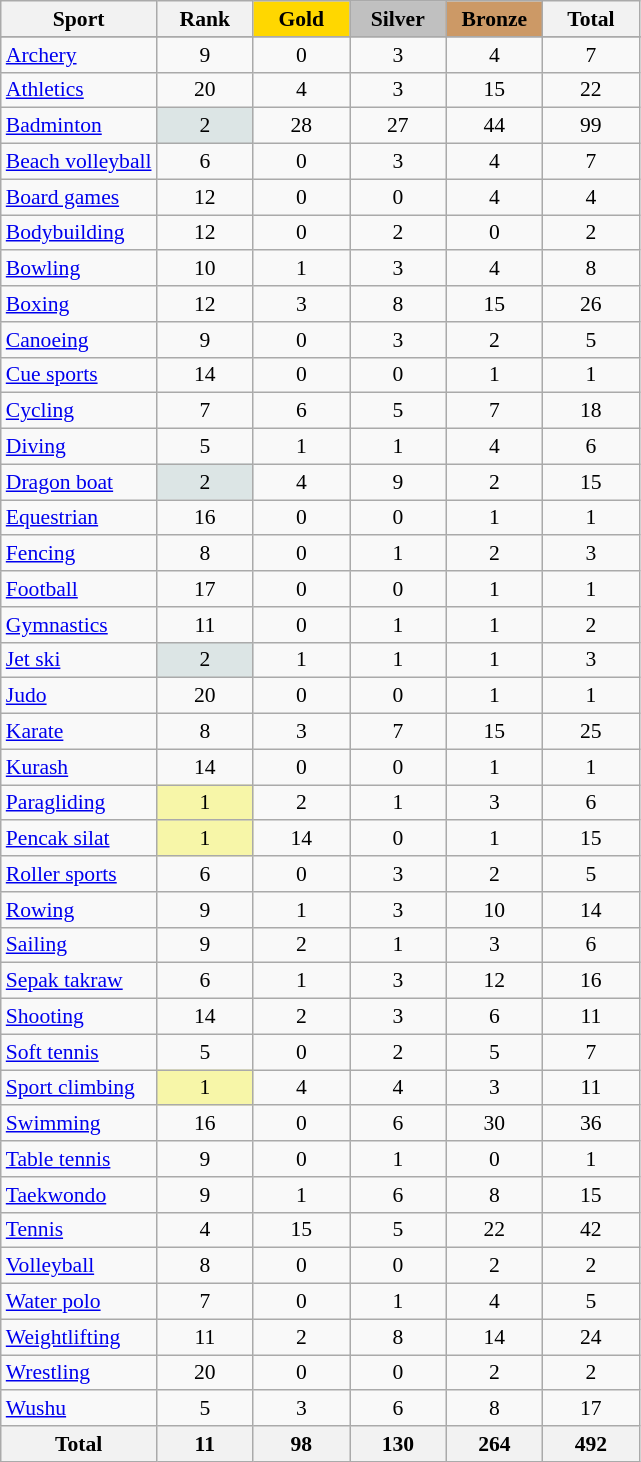<table class="wikitable sortable" style="margin-top:0em; text-align:center; font-size:90%;">
<tr>
<th>Sport</th>
<th style="width:4em;">Rank</th>
<th style="background:gold; width:4em;">Gold</th>
<th style="background:silver; width:4em;">Silver</th>
<th style="background:#cc9966; width:4em;">Bronze</th>
<th style="width:4em;">Total</th>
</tr>
<tr>
</tr>
<tr>
<td align=left> <a href='#'>Archery</a></td>
<td>9</td>
<td>0</td>
<td>3</td>
<td>4</td>
<td>7</td>
</tr>
<tr>
<td align=left> <a href='#'>Athletics</a></td>
<td>20</td>
<td>4</td>
<td>3</td>
<td>15</td>
<td>22</td>
</tr>
<tr>
<td align=left> <a href='#'>Badminton</a></td>
<td bgcolor=dce5e5>2</td>
<td>28</td>
<td>27</td>
<td>44</td>
<td>99</td>
</tr>
<tr>
<td align=left> <a href='#'>Beach volleyball</a></td>
<td>6</td>
<td>0</td>
<td>3</td>
<td>4</td>
<td>7</td>
</tr>
<tr>
<td align=left> <a href='#'>Board games</a></td>
<td>12</td>
<td>0</td>
<td>0</td>
<td>4</td>
<td>4</td>
</tr>
<tr>
<td align=left> <a href='#'>Bodybuilding</a></td>
<td>12</td>
<td>0</td>
<td>2</td>
<td>0</td>
<td>2</td>
</tr>
<tr>
<td align=left> <a href='#'>Bowling</a></td>
<td>10</td>
<td>1</td>
<td>3</td>
<td>4</td>
<td>8</td>
</tr>
<tr>
<td align=left> <a href='#'>Boxing</a></td>
<td>12</td>
<td>3</td>
<td>8</td>
<td>15</td>
<td>26</td>
</tr>
<tr>
<td align=left> <a href='#'>Canoeing</a></td>
<td>9</td>
<td>0</td>
<td>3</td>
<td>2</td>
<td>5</td>
</tr>
<tr>
<td align=left> <a href='#'>Cue sports</a></td>
<td>14</td>
<td>0</td>
<td>0</td>
<td>1</td>
<td>1</td>
</tr>
<tr>
<td align=left> <a href='#'>Cycling</a></td>
<td>7</td>
<td>6</td>
<td>5</td>
<td>7</td>
<td>18</td>
</tr>
<tr>
<td align=left> <a href='#'>Diving</a></td>
<td>5</td>
<td>1</td>
<td>1</td>
<td>4</td>
<td>6</td>
</tr>
<tr>
<td align=left> <a href='#'>Dragon boat</a></td>
<td bgcolor=dce5e5>2</td>
<td>4</td>
<td>9</td>
<td>2</td>
<td>15</td>
</tr>
<tr>
<td align=left> <a href='#'>Equestrian</a></td>
<td>16</td>
<td>0</td>
<td>0</td>
<td>1</td>
<td>1</td>
</tr>
<tr>
<td align=left> <a href='#'>Fencing</a></td>
<td>8</td>
<td>0</td>
<td>1</td>
<td>2</td>
<td>3</td>
</tr>
<tr>
<td align=left> <a href='#'>Football</a></td>
<td>17</td>
<td>0</td>
<td>0</td>
<td>1</td>
<td>1</td>
</tr>
<tr>
<td align=left> <a href='#'>Gymnastics</a></td>
<td>11</td>
<td>0</td>
<td>1</td>
<td>1</td>
<td>2</td>
</tr>
<tr>
<td align=left> <a href='#'>Jet ski</a></td>
<td bgcolor=dce5e5>2</td>
<td>1</td>
<td>1</td>
<td>1</td>
<td>3</td>
</tr>
<tr>
<td align=left> <a href='#'>Judo</a></td>
<td>20</td>
<td>0</td>
<td>0</td>
<td>1</td>
<td>1</td>
</tr>
<tr>
<td align=left> <a href='#'>Karate</a></td>
<td>8</td>
<td>3</td>
<td>7</td>
<td>15</td>
<td>25</td>
</tr>
<tr>
<td align=left> <a href='#'>Kurash</a></td>
<td>14</td>
<td>0</td>
<td>0</td>
<td>1</td>
<td>1</td>
</tr>
<tr>
<td align=left> <a href='#'>Paragliding</a></td>
<td bgcolor=f7f6a8>1</td>
<td>2</td>
<td>1</td>
<td>3</td>
<td>6</td>
</tr>
<tr>
<td align=left> <a href='#'>Pencak silat</a></td>
<td bgcolor=f7f6a8>1</td>
<td>14</td>
<td>0</td>
<td>1</td>
<td>15</td>
</tr>
<tr>
<td align=left> <a href='#'>Roller sports</a></td>
<td>6</td>
<td>0</td>
<td>3</td>
<td>2</td>
<td>5</td>
</tr>
<tr>
<td align=left> <a href='#'>Rowing</a></td>
<td>9</td>
<td>1</td>
<td>3</td>
<td>10</td>
<td>14</td>
</tr>
<tr>
<td align=left> <a href='#'>Sailing</a></td>
<td>9</td>
<td>2</td>
<td>1</td>
<td>3</td>
<td>6</td>
</tr>
<tr>
<td align=left> <a href='#'>Sepak takraw</a></td>
<td>6</td>
<td>1</td>
<td>3</td>
<td>12</td>
<td>16</td>
</tr>
<tr>
<td align=left> <a href='#'>Shooting</a></td>
<td>14</td>
<td>2</td>
<td>3</td>
<td>6</td>
<td>11</td>
</tr>
<tr>
<td align=left> <a href='#'>Soft tennis</a></td>
<td>5</td>
<td>0</td>
<td>2</td>
<td>5</td>
<td>7</td>
</tr>
<tr>
<td align=left> <a href='#'>Sport climbing</a></td>
<td bgcolor=f7f6a8>1</td>
<td>4</td>
<td>4</td>
<td>3</td>
<td>11</td>
</tr>
<tr>
<td align=left> <a href='#'>Swimming</a></td>
<td>16</td>
<td>0</td>
<td>6</td>
<td>30</td>
<td>36</td>
</tr>
<tr>
<td align=left> <a href='#'>Table tennis</a></td>
<td>9</td>
<td>0</td>
<td>1</td>
<td>0</td>
<td>1</td>
</tr>
<tr>
<td align=left> <a href='#'>Taekwondo</a></td>
<td>9</td>
<td>1</td>
<td>6</td>
<td>8</td>
<td>15</td>
</tr>
<tr>
<td align=left> <a href='#'>Tennis</a></td>
<td>4</td>
<td>15</td>
<td>5</td>
<td>22</td>
<td>42</td>
</tr>
<tr>
<td align=left> <a href='#'>Volleyball</a></td>
<td>8</td>
<td>0</td>
<td>0</td>
<td>2</td>
<td>2</td>
</tr>
<tr>
<td align=left> <a href='#'>Water polo</a></td>
<td>7</td>
<td>0</td>
<td>1</td>
<td>4</td>
<td>5</td>
</tr>
<tr>
<td align=left> <a href='#'>Weightlifting</a></td>
<td>11</td>
<td>2</td>
<td>8</td>
<td>14</td>
<td>24</td>
</tr>
<tr>
<td align=left> <a href='#'>Wrestling</a></td>
<td>20</td>
<td>0</td>
<td>0</td>
<td>2</td>
<td>2</td>
</tr>
<tr>
<td align=left> <a href='#'>Wushu</a></td>
<td>5</td>
<td>3</td>
<td>6</td>
<td>8</td>
<td>17</td>
</tr>
<tr>
<th>Total</th>
<th>11</th>
<th>98</th>
<th>130</th>
<th>264</th>
<th>492</th>
</tr>
</table>
